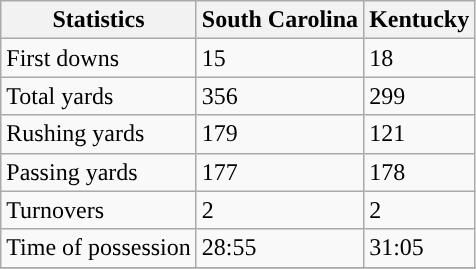<table class="wikitable" style="float: left;">
<tr>
<th>Statistics</th>
<th>South Carolina</th>
<th>Kentucky</th>
</tr>
<tr>
<td>First downs</td>
<td>15</td>
<td>18</td>
</tr>
<tr>
<td>Total yards</td>
<td>356</td>
<td>299</td>
</tr>
<tr>
<td>Rushing yards</td>
<td>179</td>
<td>121</td>
</tr>
<tr>
<td>Passing yards</td>
<td>177</td>
<td>178</td>
</tr>
<tr>
<td>Turnovers</td>
<td>2</td>
<td>2</td>
</tr>
<tr>
<td>Time of possession</td>
<td>28:55</td>
<td>31:05</td>
</tr>
<tr>
</tr>
</table>
